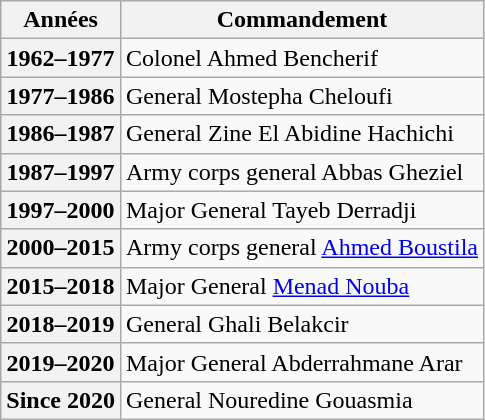<table class="wikitable alternance">
<tr>
<th scope=col>Années</th>
<th scope=col>Commandement</th>
</tr>
<tr>
<th scope="row">1962–1977</th>
<td>Colonel Ahmed Bencherif</td>
</tr>
<tr>
<th scope="row">1977–1986</th>
<td>General Mostepha Cheloufi</td>
</tr>
<tr>
<th scope="row">1986–1987</th>
<td>General Zine El Abidine Hachichi</td>
</tr>
<tr>
<th scope="row">1987–1997</th>
<td>Army corps general Abbas Gheziel</td>
</tr>
<tr>
<th scope="row">1997–2000</th>
<td>Major General Tayeb Derradji</td>
</tr>
<tr>
<th scope="row">2000–2015</th>
<td>Army corps general <a href='#'>Ahmed Boustila</a></td>
</tr>
<tr>
<th scope="row">2015–2018</th>
<td>Major General <a href='#'>Menad Nouba</a></td>
</tr>
<tr>
<th scope="row">2018–2019</th>
<td>General Ghali Belakcir</td>
</tr>
<tr>
<th scope=«row »>2019–2020</th>
<td>Major General Abderrahmane Arar</td>
</tr>
<tr>
<th scope=«row »>Since 2020</th>
<td>General Nouredine Gouasmia</td>
</tr>
</table>
